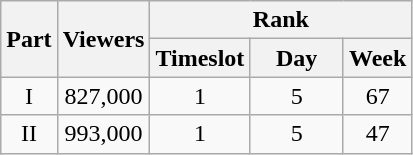<table class="wikitable">
<tr>
<th rowspan="2">Part</th>
<th rowspan="2">Viewers</th>
<th colspan="3">Rank</th>
</tr>
<tr>
<th>Timeslot</th>
<th style="width:55px;">Day</th>
<th>Week</th>
</tr>
<tr>
<td style="text-align:center">I</td>
<td style="text-align:center">827,000</td>
<td style="text-align:center">1</td>
<td style="text-align:center">5</td>
<td style="text-align:center">67</td>
</tr>
<tr>
<td style="text-align:center">II</td>
<td style="text-align:center">993,000</td>
<td style="text-align:center">1</td>
<td style="text-align:center">5</td>
<td style="text-align:center">47</td>
</tr>
</table>
